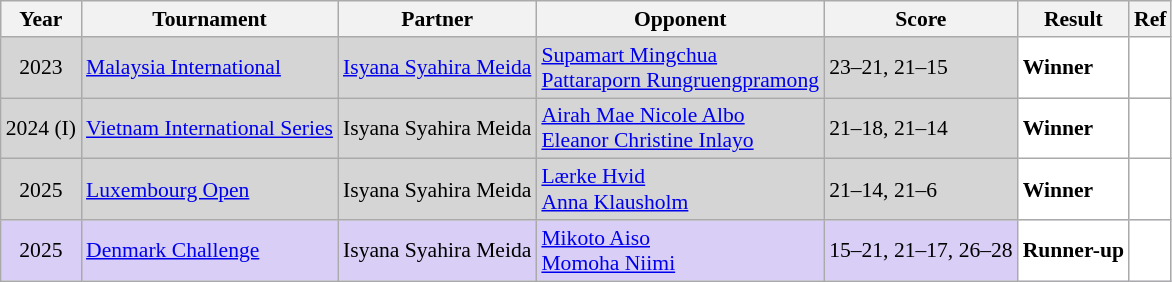<table class="sortable wikitable" style="font-size: 90%">
<tr>
<th>Year</th>
<th>Tournament</th>
<th>Partner</th>
<th>Opponent</th>
<th>Score</th>
<th>Result</th>
<th>Ref</th>
</tr>
<tr style="background:#D5D5D5">
<td align="center">2023</td>
<td align="left"><a href='#'>Malaysia International</a></td>
<td align="left"> <a href='#'>Isyana Syahira Meida</a></td>
<td align="left"> <a href='#'>Supamart Mingchua</a><br> <a href='#'>Pattaraporn Rungruengpramong</a></td>
<td align="left">23–21, 21–15</td>
<td style="text-align:left; background:white"> <strong>Winner</strong></td>
<td style="text-align:center; background:white"></td>
</tr>
<tr style="background:#D5D5D5">
<td align="center">2024 (I)</td>
<td align="left"><a href='#'>Vietnam International Series</a></td>
<td align="left"> Isyana Syahira Meida</td>
<td align="left"> <a href='#'>Airah Mae Nicole Albo</a><br> <a href='#'>Eleanor Christine Inlayo</a></td>
<td align="left">21–18, 21–14</td>
<td style="text-align:left; background:white"> <strong>Winner</strong></td>
<td style="text-align:center; background:white"></td>
</tr>
<tr style="background:#D5D5D5">
<td align="center">2025</td>
<td align="left"><a href='#'>Luxembourg Open</a></td>
<td align="left"> Isyana Syahira Meida</td>
<td align="left"> <a href='#'>Lærke Hvid</a><br> <a href='#'>Anna Klausholm</a></td>
<td align="left">21–14, 21–6</td>
<td style="text-align:left; background:white"> <strong>Winner</strong></td>
<td style="text-align:center; background:white"></td>
</tr>
<tr style="background:#D8CEF6">
<td align="center">2025</td>
<td align="left"><a href='#'>Denmark Challenge</a></td>
<td align="left"> Isyana Syahira Meida</td>
<td align="left"> <a href='#'>Mikoto Aiso</a><br> <a href='#'>Momoha Niimi</a></td>
<td align="left">15–21, 21–17, 26–28</td>
<td style="text-align:left; background:white"> <strong>Runner-up</strong></td>
<td style="text-align:center; background:white"></td>
</tr>
</table>
